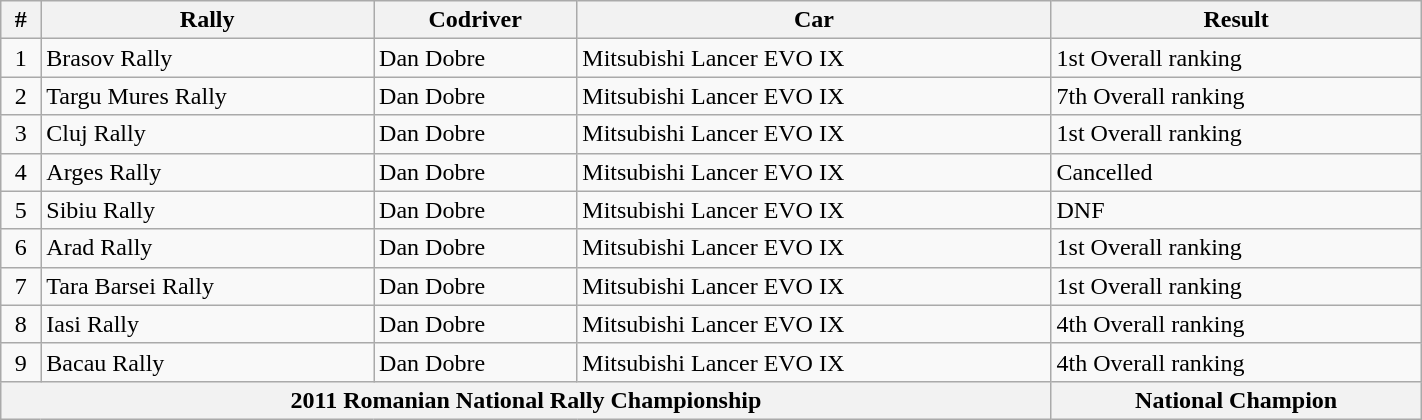<table class="wikitable" width="75%">
<tr>
<th>#</th>
<th>Rally</th>
<th>Codriver</th>
<th>Car</th>
<th>Result</th>
</tr>
<tr>
<td align="center">1</td>
<td>Brasov Rally</td>
<td>Dan Dobre</td>
<td>Mitsubishi Lancer EVO IX</td>
<td>1st Overall ranking</td>
</tr>
<tr>
<td align="center">2</td>
<td>Targu Mures Rally</td>
<td>Dan Dobre</td>
<td>Mitsubishi Lancer EVO IX</td>
<td>7th Overall ranking</td>
</tr>
<tr>
<td align="center">3</td>
<td>Cluj Rally</td>
<td>Dan Dobre</td>
<td>Mitsubishi Lancer EVO IX</td>
<td>1st Overall ranking</td>
</tr>
<tr>
<td align="center">4</td>
<td>Arges Rally</td>
<td>Dan Dobre</td>
<td>Mitsubishi Lancer EVO IX</td>
<td>Cancelled</td>
</tr>
<tr>
<td align="center">5</td>
<td>Sibiu Rally</td>
<td>Dan Dobre</td>
<td>Mitsubishi Lancer EVO IX</td>
<td>DNF</td>
</tr>
<tr>
<td align="center">6</td>
<td>Arad Rally</td>
<td>Dan Dobre</td>
<td>Mitsubishi Lancer EVO IX</td>
<td>1st Overall ranking</td>
</tr>
<tr>
<td align="center">7</td>
<td>Tara Barsei Rally</td>
<td>Dan Dobre</td>
<td>Mitsubishi Lancer EVO IX</td>
<td>1st Overall ranking</td>
</tr>
<tr>
<td align="center">8</td>
<td>Iasi Rally</td>
<td>Dan Dobre</td>
<td>Mitsubishi Lancer EVO IX</td>
<td>4th Overall ranking</td>
</tr>
<tr>
<td align="center">9</td>
<td>Bacau Rally</td>
<td>Dan Dobre</td>
<td>Mitsubishi Lancer EVO IX</td>
<td>4th Overall ranking</td>
</tr>
<tr>
<th scope="row" colspan=4>2011 Romanian National Rally Championship</th>
<th>National Champion</th>
</tr>
</table>
